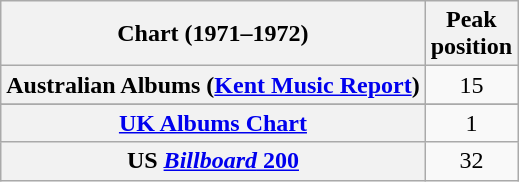<table class="wikitable sortable plainrowheaders">
<tr>
<th>Chart (1971–1972)</th>
<th>Peak<br>position</th>
</tr>
<tr>
<th scope="row">Australian Albums (<a href='#'>Kent Music Report</a>)</th>
<td align="center">15</td>
</tr>
<tr>
</tr>
<tr>
</tr>
<tr>
<th scope="row"><a href='#'>UK Albums Chart</a></th>
<td align="center">1</td>
</tr>
<tr>
<th scope="row">US <a href='#'><em>Billboard</em> 200</a></th>
<td align="center">32</td>
</tr>
</table>
